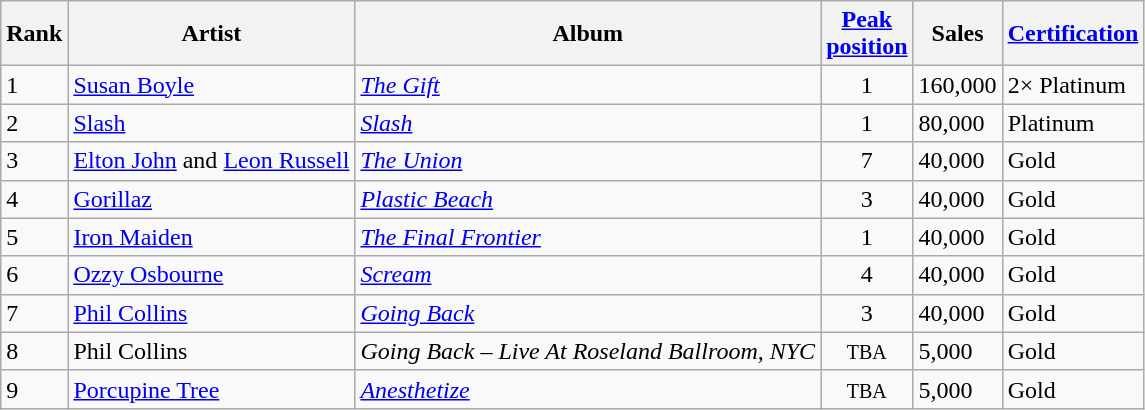<table class="wikitable sortable">
<tr>
<th>Rank</th>
<th>Artist</th>
<th>Album</th>
<th><a href='#'>Peak<br>position</a></th>
<th>Sales</th>
<th><a href='#'>Certification</a></th>
</tr>
<tr>
<td>1</td>
<td><a href='#'>Susan Boyle</a></td>
<td><em><a href='#'>The Gift</a></em></td>
<td style="text-align:center;">1</td>
<td>160,000</td>
<td>2× Platinum</td>
</tr>
<tr>
<td>2</td>
<td><a href='#'>Slash</a></td>
<td><em><a href='#'>Slash</a></em></td>
<td style="text-align:center;">1</td>
<td>80,000</td>
<td>Platinum</td>
</tr>
<tr>
<td>3</td>
<td><a href='#'>Elton John</a> and <a href='#'>Leon Russell</a></td>
<td><em><a href='#'>The Union</a></em></td>
<td style="text-align:center;">7</td>
<td>40,000</td>
<td>Gold</td>
</tr>
<tr>
<td>4</td>
<td><a href='#'>Gorillaz</a></td>
<td><em><a href='#'>Plastic Beach</a></em></td>
<td style="text-align:center;">3</td>
<td>40,000</td>
<td>Gold</td>
</tr>
<tr>
<td>5</td>
<td><a href='#'>Iron Maiden</a></td>
<td><em><a href='#'>The Final Frontier</a></em></td>
<td style="text-align:center;">1</td>
<td>40,000</td>
<td>Gold</td>
</tr>
<tr>
<td>6</td>
<td><a href='#'>Ozzy Osbourne</a></td>
<td><em><a href='#'>Scream</a></em></td>
<td style="text-align:center;">4</td>
<td>40,000</td>
<td>Gold</td>
</tr>
<tr>
<td>7</td>
<td><a href='#'>Phil Collins</a></td>
<td><em><a href='#'>Going Back</a></em></td>
<td style="text-align:center;">3</td>
<td>40,000</td>
<td>Gold</td>
</tr>
<tr>
<td>8</td>
<td>Phil Collins</td>
<td><em>Going Back – Live At Roseland Ballroom, NYC</em></td>
<td style="text-align:center;"><span><small>TBA</small></span></td>
<td>5,000</td>
<td>Gold</td>
</tr>
<tr>
<td>9</td>
<td><a href='#'>Porcupine Tree</a></td>
<td><em><a href='#'>Anesthetize</a></em></td>
<td style="text-align:center;"><span><small>TBA</small></span></td>
<td>5,000</td>
<td>Gold</td>
</tr>
</table>
